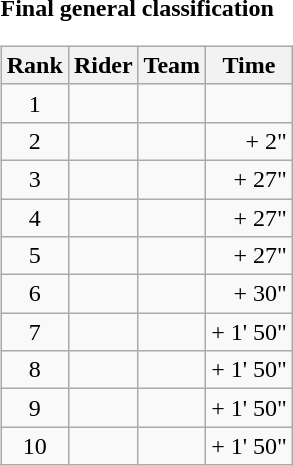<table>
<tr>
<td><strong>Final general classification</strong><br><table class="wikitable">
<tr>
<th scope="col">Rank</th>
<th scope="col">Rider</th>
<th scope="col">Team</th>
<th scope="col">Time</th>
</tr>
<tr>
<td style="text-align:center;">1</td>
<td></td>
<td></td>
<td style="text-align:right;"></td>
</tr>
<tr>
<td style="text-align:center;">2</td>
<td></td>
<td></td>
<td style="text-align:right;">+ 2"</td>
</tr>
<tr>
<td style="text-align:center;">3</td>
<td></td>
<td></td>
<td style="text-align:right;">+ 27"</td>
</tr>
<tr>
<td style="text-align:center;">4</td>
<td></td>
<td></td>
<td style="text-align:right;">+ 27"</td>
</tr>
<tr>
<td style="text-align:center;">5</td>
<td></td>
<td></td>
<td style="text-align:right;">+ 27"</td>
</tr>
<tr>
<td style="text-align:center;">6</td>
<td></td>
<td></td>
<td style="text-align:right;">+ 30"</td>
</tr>
<tr>
<td style="text-align:center;">7</td>
<td></td>
<td></td>
<td style="text-align:right;">+ 1' 50"</td>
</tr>
<tr>
<td style="text-align:center;">8</td>
<td></td>
<td></td>
<td style="text-align:right;">+ 1' 50"</td>
</tr>
<tr>
<td style="text-align:center;">9</td>
<td></td>
<td></td>
<td style="text-align:right;">+ 1' 50"</td>
</tr>
<tr>
<td style="text-align:center;">10</td>
<td></td>
<td></td>
<td style="text-align:right;">+ 1' 50"</td>
</tr>
</table>
</td>
</tr>
</table>
